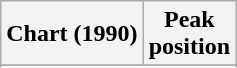<table class="wikitable plainrowheaders sortable" style="text-align:center;">
<tr>
<th scope="col">Chart (1990)</th>
<th scope="col">Peak<br>position</th>
</tr>
<tr>
</tr>
<tr>
</tr>
<tr>
</tr>
<tr>
</tr>
<tr>
</tr>
</table>
